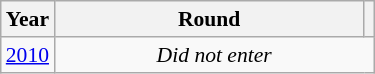<table class="wikitable" style="text-align: center; font-size:90%">
<tr>
<th>Year</th>
<th style="width:200px">Round</th>
<th></th>
</tr>
<tr>
<td><a href='#'>2010</a></td>
<td colspan="2"><em>Did not enter</em></td>
</tr>
</table>
